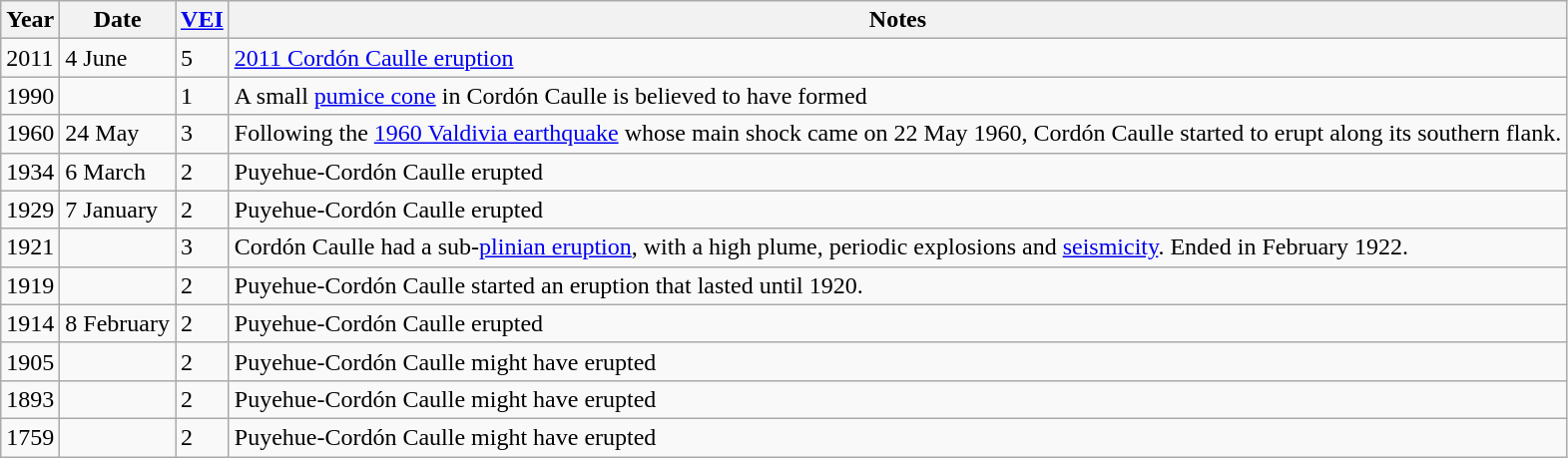<table class="wikitable sortable">
<tr>
<th>Year</th>
<th>Date</th>
<th><a href='#'>VEI</a></th>
<th>Notes</th>
</tr>
<tr>
<td>2011</td>
<td>4 June</td>
<td>5</td>
<td><a href='#'>2011 Cordón Caulle eruption</a></td>
</tr>
<tr>
<td>1990</td>
<td></td>
<td>1</td>
<td>A small <a href='#'>pumice cone</a> in Cordón Caulle is believed to have formed</td>
</tr>
<tr>
<td>1960</td>
<td>24 May</td>
<td>3</td>
<td>Following the <a href='#'>1960 Valdivia earthquake</a> whose main shock came on 22 May 1960, Cordón Caulle started to erupt along its southern flank.</td>
</tr>
<tr>
<td>1934</td>
<td>6 March</td>
<td>2</td>
<td>Puyehue-Cordón Caulle erupted</td>
</tr>
<tr>
<td>1929</td>
<td>7 January</td>
<td>2</td>
<td>Puyehue-Cordón Caulle erupted</td>
</tr>
<tr>
<td>1921</td>
<td></td>
<td>3</td>
<td>Cordón Caulle had a sub-<a href='#'>plinian eruption</a>, with a  high plume, periodic explosions and <a href='#'>seismicity</a>. Ended in February 1922.</td>
</tr>
<tr>
<td>1919</td>
<td></td>
<td>2</td>
<td>Puyehue-Cordón Caulle started an eruption that lasted until 1920.</td>
</tr>
<tr>
<td>1914</td>
<td>8 February</td>
<td>2</td>
<td>Puyehue-Cordón Caulle erupted</td>
</tr>
<tr>
<td>1905</td>
<td></td>
<td>2</td>
<td>Puyehue-Cordón Caulle might have erupted</td>
</tr>
<tr>
<td>1893</td>
<td></td>
<td>2</td>
<td>Puyehue-Cordón Caulle might have erupted</td>
</tr>
<tr>
<td>1759</td>
<td></td>
<td>2</td>
<td>Puyehue-Cordón Caulle might have erupted</td>
</tr>
</table>
